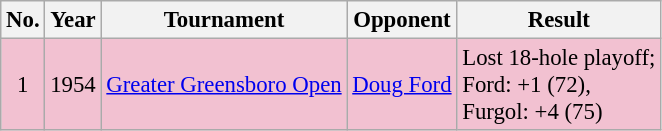<table class="wikitable" style="font-size:95%;">
<tr>
<th>No.</th>
<th>Year</th>
<th>Tournament</th>
<th>Opponent</th>
<th>Result</th>
</tr>
<tr style="background:#F2C1D1;">
<td align=center>1</td>
<td>1954</td>
<td><a href='#'>Greater Greensboro Open</a></td>
<td> <a href='#'>Doug Ford</a></td>
<td>Lost 18-hole playoff;<br>Ford: +1 (72),<br>Furgol: +4 (75)</td>
</tr>
</table>
